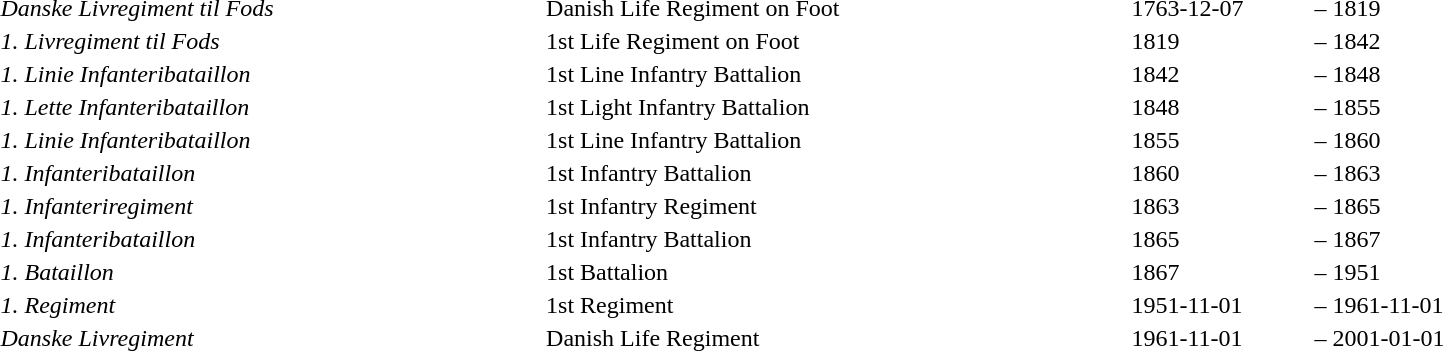<table class="toccolours">
<tr style="vertical-align: top;">
<td><em>Danske Livregiment til Fods</em></td>
<td>Danish Life Regiment on Foot</td>
<td width="12%">1763-12-07</td>
<td width="1%">–</td>
<td width="12%">1819</td>
</tr>
<tr style="vertical-align: top;">
<td><em>1. Livregiment til Fods</em></td>
<td>1st Life Regiment on Foot</td>
<td width="12%">1819</td>
<td width="1%">–</td>
<td width="12%">1842</td>
</tr>
<tr style="vertical-align: top;">
<td><em>1. Linie Infanteribataillon</em></td>
<td>1st Line Infantry Battalion</td>
<td width="12%">1842</td>
<td width="1%">–</td>
<td width="12%">1848</td>
</tr>
<tr style="vertical-align: top;">
<td><em>1. Lette Infanteribataillon</em></td>
<td>1st Light Infantry Battalion</td>
<td width="12%">1848</td>
<td width="1%">–</td>
<td width="12%">1855</td>
</tr>
<tr style="vertical-align: top;">
<td><em>1. Linie Infanteribataillon</em></td>
<td>1st Line Infantry Battalion</td>
<td width="12%">1855</td>
<td width="1%">–</td>
<td width="12%">1860</td>
</tr>
<tr style="vertical-align: top;">
<td><em>1. Infanteribataillon</em></td>
<td>1st Infantry Battalion</td>
<td width="12%">1860</td>
<td width="1%">–</td>
<td width="12%">1863</td>
</tr>
<tr style="vertical-align: top;">
<td><em>1. Infanteriregiment</em></td>
<td>1st Infantry Regiment</td>
<td width="12%">1863</td>
<td width="1%">–</td>
<td width="12%">1865</td>
</tr>
<tr style="vertical-align: top;">
<td><em>1. Infanteribataillon</em></td>
<td>1st Infantry Battalion</td>
<td width="12%">1865</td>
<td width="1%">–</td>
<td width="12%">1867</td>
</tr>
<tr style="vertical-align: top;">
<td><em>1. Bataillon</em></td>
<td>1st Battalion</td>
<td width="12%">1867</td>
<td width="1%">–</td>
<td width="12%">1951</td>
</tr>
<tr style="vertical-align: top;">
<td><em>1. Regiment</em></td>
<td>1st Regiment</td>
<td width="12%">1951-11-01</td>
<td width="1%">–</td>
<td width="12%">1961-11-01</td>
</tr>
<tr style="vertical-align: top;">
<td><em>Danske Livregiment</em></td>
<td>Danish Life Regiment</td>
<td width="12%">1961-11-01</td>
<td width="1%">–</td>
<td width="12%">2001-01-01</td>
</tr>
</table>
